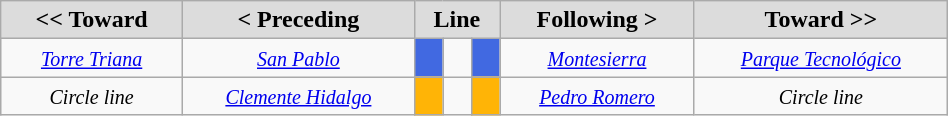<table align=center class="wikitable center;" width="50%">
<tr style=background:#DCDCDC align=center>
<td><strong><< Toward</strong></td>
<td><strong>< Preceding</strong></td>
<td colspan="3"><strong>Line</strong></td>
<td><strong>Following ></strong></td>
<td><strong>Toward >></strong></td>
</tr>
<tr align=center>
<td><small><em><a href='#'>Torre Triana</a></em></small></td>
<td><small><em><a href='#'>San Pablo</a></em></small></td>
<td + style=background:royalblue></td>
<td></td>
<td + style=background:royalblue></td>
<td><small><em><a href='#'>Montesierra</a></em></small></td>
<td><small><em><a href='#'>Parque Tecnológico</a></em></small></td>
</tr>
<tr align=center>
<td><small><em>Circle line</em></small></td>
<td><small><em><a href='#'>Clemente Hidalgo</a></em></small></td>
<td + style=background:#FFB406></td>
<td></td>
<td + style=background:#FFB406></td>
<td><small><em><a href='#'>Pedro Romero</a></em></small></td>
<td><small><em>Circle line</em></small></td>
</tr>
</table>
